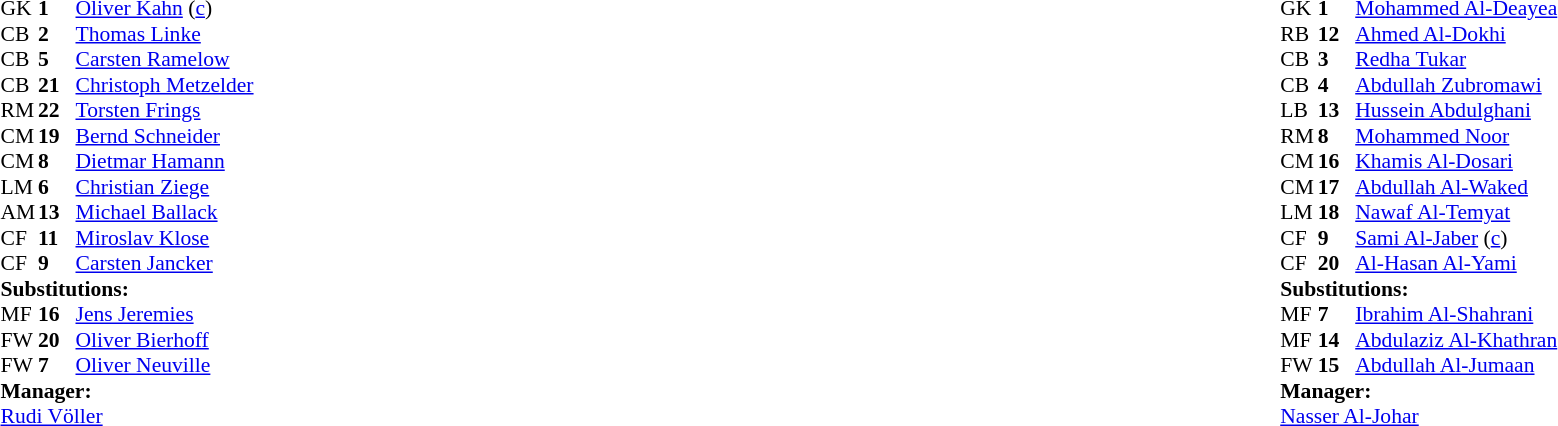<table width="100%">
<tr>
<td valign="top" width="50%"><br><table style="font-size: 90%" cellspacing="0" cellpadding="0">
<tr>
<th width="25"></th>
<th width="25"></th>
</tr>
<tr>
<td>GK</td>
<td><strong>1</strong></td>
<td><a href='#'>Oliver Kahn</a> (<a href='#'>c</a>)</td>
</tr>
<tr>
<td>CB</td>
<td><strong>2</strong></td>
<td><a href='#'>Thomas Linke</a></td>
</tr>
<tr>
<td>CB</td>
<td><strong>5</strong></td>
<td><a href='#'>Carsten Ramelow</a></td>
<td></td>
<td></td>
</tr>
<tr>
<td>CB</td>
<td><strong>21</strong></td>
<td><a href='#'>Christoph Metzelder</a></td>
</tr>
<tr>
<td>RM</td>
<td><strong>22</strong></td>
<td><a href='#'>Torsten Frings</a></td>
</tr>
<tr>
<td>CM</td>
<td><strong>19</strong></td>
<td><a href='#'>Bernd Schneider</a></td>
</tr>
<tr>
<td>CM</td>
<td><strong>8</strong></td>
<td><a href='#'>Dietmar Hamann</a></td>
<td></td>
</tr>
<tr>
<td>LM</td>
<td><strong>6</strong></td>
<td><a href='#'>Christian Ziege</a></td>
<td></td>
</tr>
<tr>
<td>AM</td>
<td><strong>13</strong></td>
<td><a href='#'>Michael Ballack</a></td>
</tr>
<tr>
<td>CF</td>
<td><strong>11</strong></td>
<td><a href='#'>Miroslav Klose</a></td>
<td></td>
<td></td>
</tr>
<tr>
<td>CF</td>
<td><strong>9</strong></td>
<td><a href='#'>Carsten Jancker</a></td>
<td></td>
<td></td>
</tr>
<tr>
<td colspan=3><strong>Substitutions:</strong></td>
</tr>
<tr>
<td>MF</td>
<td><strong>16</strong></td>
<td><a href='#'>Jens Jeremies</a></td>
<td></td>
<td></td>
</tr>
<tr>
<td>FW</td>
<td><strong>20</strong></td>
<td><a href='#'>Oliver Bierhoff</a></td>
<td></td>
<td></td>
</tr>
<tr>
<td>FW</td>
<td><strong>7</strong></td>
<td><a href='#'>Oliver Neuville</a></td>
<td></td>
<td></td>
</tr>
<tr>
<td colspan=3><strong>Manager:</strong></td>
</tr>
<tr>
<td colspan="4"><a href='#'>Rudi Völler</a></td>
</tr>
</table>
</td>
<td valign="top"></td>
<td valign="top" width="50%"><br><table style="font-size: 90%" cellspacing="0" cellpadding="0" align=center>
<tr>
<th width="25"></th>
<th width="25"></th>
</tr>
<tr>
<td>GK</td>
<td><strong>1</strong></td>
<td><a href='#'>Mohammed Al-Deayea</a></td>
</tr>
<tr>
<td>RB</td>
<td><strong>12</strong></td>
<td><a href='#'>Ahmed Al-Dokhi</a></td>
</tr>
<tr>
<td>CB</td>
<td><strong>3</strong></td>
<td><a href='#'>Redha Tukar</a></td>
</tr>
<tr>
<td>CB</td>
<td><strong>4</strong></td>
<td><a href='#'>Abdullah Zubromawi</a></td>
</tr>
<tr>
<td>LB</td>
<td><strong>13</strong></td>
<td><a href='#'>Hussein Abdulghani</a></td>
</tr>
<tr>
<td>RM</td>
<td><strong>8</strong></td>
<td><a href='#'>Mohammed Noor</a></td>
<td></td>
</tr>
<tr>
<td>CM</td>
<td><strong>16</strong></td>
<td><a href='#'>Khamis Al-Dosari</a></td>
<td></td>
<td></td>
</tr>
<tr>
<td>CM</td>
<td><strong>17</strong></td>
<td><a href='#'>Abdullah Al-Waked</a></td>
</tr>
<tr>
<td>LM</td>
<td><strong>18</strong></td>
<td><a href='#'>Nawaf Al-Temyat</a></td>
<td></td>
<td></td>
</tr>
<tr>
<td>CF</td>
<td><strong>9</strong></td>
<td><a href='#'>Sami Al-Jaber</a> (<a href='#'>c</a>)</td>
</tr>
<tr>
<td>CF</td>
<td><strong>20</strong></td>
<td><a href='#'>Al-Hasan Al-Yami</a></td>
<td></td>
<td></td>
</tr>
<tr>
<td colspan=3><strong>Substitutions:</strong></td>
</tr>
<tr>
<td>MF</td>
<td><strong>7</strong></td>
<td><a href='#'>Ibrahim Al-Shahrani</a></td>
<td></td>
<td></td>
</tr>
<tr>
<td>MF</td>
<td><strong>14</strong></td>
<td><a href='#'>Abdulaziz Al-Khathran</a></td>
<td></td>
<td></td>
</tr>
<tr>
<td>FW</td>
<td><strong>15</strong></td>
<td><a href='#'>Abdullah Al-Jumaan</a></td>
<td></td>
<td></td>
</tr>
<tr>
<td colspan=3><strong>Manager:</strong></td>
</tr>
<tr>
<td colspan="4"><a href='#'>Nasser Al-Johar</a></td>
</tr>
</table>
</td>
</tr>
</table>
